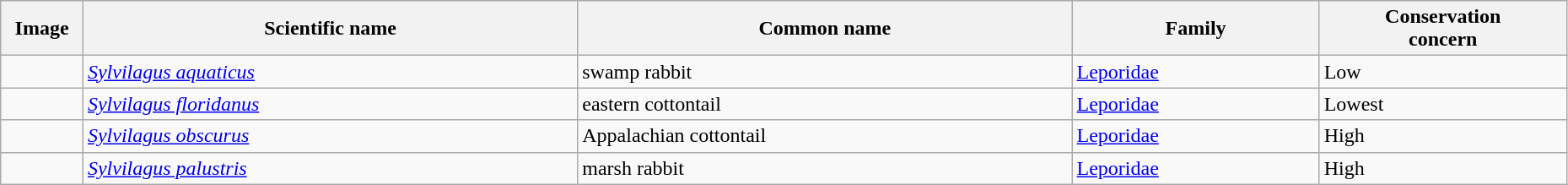<table class="wikitable sortable" style="width:98%">
<tr>
<th width = 5% class="unsortable"><strong>Image</strong></th>
<th width = 30%><strong>Scientific name</strong></th>
<th width = 30%><strong>Common name</strong></th>
<th width = 15%><strong>Family</strong></th>
<th width = 15%><strong>Conservation<br>concern</strong></th>
</tr>
<tr>
<td></td>
<td><em><a href='#'>Sylvilagus aquaticus</a></em></td>
<td>swamp rabbit</td>
<td><a href='#'>Leporidae</a></td>
<td>Low</td>
</tr>
<tr>
<td></td>
<td><em><a href='#'>Sylvilagus floridanus</a></em></td>
<td>eastern cottontail</td>
<td><a href='#'>Leporidae</a></td>
<td>Lowest</td>
</tr>
<tr>
<td></td>
<td><em><a href='#'>Sylvilagus obscurus</a></em></td>
<td>Appalachian cottontail</td>
<td><a href='#'>Leporidae</a></td>
<td>High</td>
</tr>
<tr>
<td></td>
<td><em><a href='#'>Sylvilagus palustris</a></em></td>
<td>marsh rabbit</td>
<td><a href='#'>Leporidae</a></td>
<td>High</td>
</tr>
</table>
